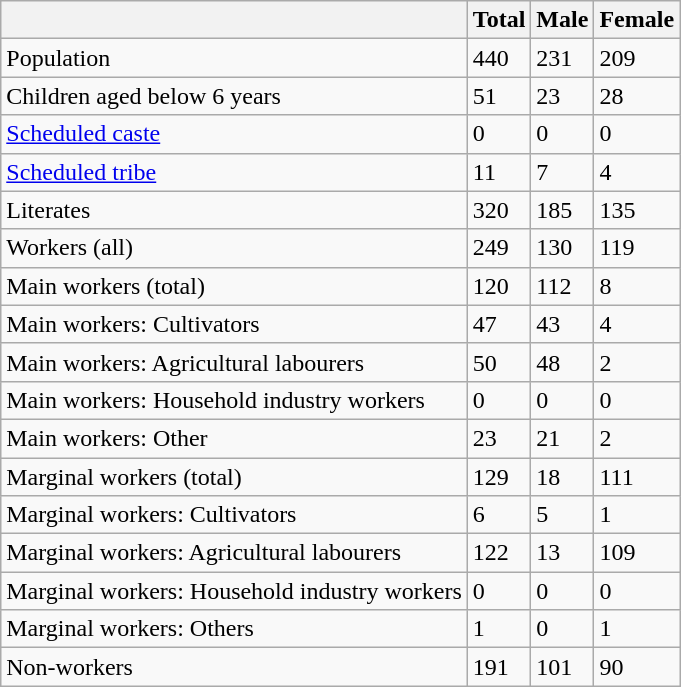<table class="wikitable sortable">
<tr>
<th></th>
<th>Total</th>
<th>Male</th>
<th>Female</th>
</tr>
<tr>
<td>Population</td>
<td>440</td>
<td>231</td>
<td>209</td>
</tr>
<tr>
<td>Children aged below 6 years</td>
<td>51</td>
<td>23</td>
<td>28</td>
</tr>
<tr>
<td><a href='#'>Scheduled caste</a></td>
<td>0</td>
<td>0</td>
<td>0</td>
</tr>
<tr>
<td><a href='#'>Scheduled tribe</a></td>
<td>11</td>
<td>7</td>
<td>4</td>
</tr>
<tr>
<td>Literates</td>
<td>320</td>
<td>185</td>
<td>135</td>
</tr>
<tr>
<td>Workers (all)</td>
<td>249</td>
<td>130</td>
<td>119</td>
</tr>
<tr>
<td>Main workers (total)</td>
<td>120</td>
<td>112</td>
<td>8</td>
</tr>
<tr>
<td>Main workers: Cultivators</td>
<td>47</td>
<td>43</td>
<td>4</td>
</tr>
<tr>
<td>Main workers: Agricultural labourers</td>
<td>50</td>
<td>48</td>
<td>2</td>
</tr>
<tr>
<td>Main workers: Household industry workers</td>
<td>0</td>
<td>0</td>
<td>0</td>
</tr>
<tr>
<td>Main workers: Other</td>
<td>23</td>
<td>21</td>
<td>2</td>
</tr>
<tr>
<td>Marginal workers (total)</td>
<td>129</td>
<td>18</td>
<td>111</td>
</tr>
<tr>
<td>Marginal workers: Cultivators</td>
<td>6</td>
<td>5</td>
<td>1</td>
</tr>
<tr>
<td>Marginal workers: Agricultural labourers</td>
<td>122</td>
<td>13</td>
<td>109</td>
</tr>
<tr>
<td>Marginal workers: Household industry workers</td>
<td>0</td>
<td>0</td>
<td>0</td>
</tr>
<tr>
<td>Marginal workers: Others</td>
<td>1</td>
<td>0</td>
<td>1</td>
</tr>
<tr>
<td>Non-workers</td>
<td>191</td>
<td>101</td>
<td>90</td>
</tr>
</table>
